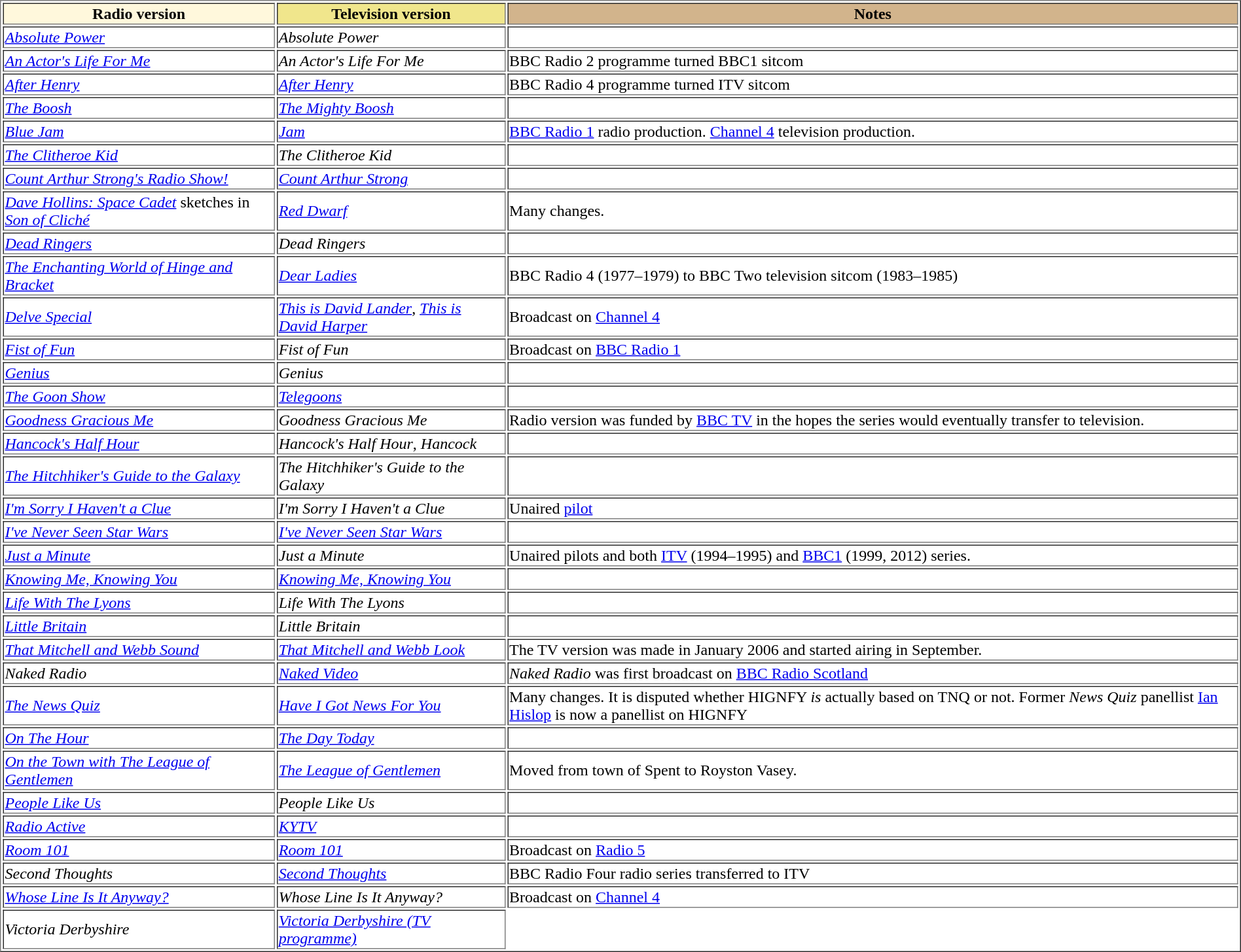<table border="1">
<tr>
<th style="background:cornsilk;"><strong>Radio version</strong></th>
<th style="background:khaki;"><strong>Television version</strong></th>
<th style="background:tan;"><strong>Notes </strong></th>
</tr>
<tr>
<td><em><a href='#'>Absolute Power</a></em></td>
<td><em>Absolute Power</em></td>
<td></td>
</tr>
<tr>
<td><em><a href='#'>An Actor's Life For Me</a></em></td>
<td><em>An Actor's Life For Me</em></td>
<td>BBC Radio 2 programme turned BBC1 sitcom</td>
</tr>
<tr>
<td><em><a href='#'>After Henry</a></em></td>
<td><em><a href='#'>After Henry</a></em></td>
<td>BBC Radio 4 programme turned ITV sitcom</td>
</tr>
<tr>
<td><em><a href='#'>The Boosh</a></em></td>
<td><em><a href='#'>The Mighty Boosh</a></em></td>
<td></td>
</tr>
<tr>
<td><em><a href='#'>Blue Jam</a></em></td>
<td><em><a href='#'>Jam</a></em></td>
<td><a href='#'>BBC Radio 1</a> radio production. <a href='#'>Channel 4</a> television production.</td>
</tr>
<tr>
<td><em><a href='#'>The Clitheroe Kid</a></em></td>
<td><em>The Clitheroe Kid</em></td>
<td></td>
</tr>
<tr>
<td><em><a href='#'>Count Arthur Strong's Radio Show!</a></em></td>
<td><em><a href='#'>Count Arthur Strong</a></em></td>
<td></td>
</tr>
<tr>
<td><em><a href='#'>Dave Hollins: Space Cadet</a></em> sketches in <em><a href='#'>Son of Cliché</a></em></td>
<td><em><a href='#'>Red Dwarf</a></em></td>
<td>Many changes.</td>
</tr>
<tr>
<td><em><a href='#'>Dead Ringers</a></em></td>
<td><em>Dead Ringers</em></td>
<td></td>
</tr>
<tr>
<td><em><a href='#'>The Enchanting World of Hinge and Bracket</a></em></td>
<td><em><a href='#'>Dear Ladies</a></em></td>
<td>BBC Radio 4 (1977–1979) to BBC Two television sitcom (1983–1985)</td>
</tr>
<tr>
<td><em><a href='#'>Delve Special</a></em></td>
<td><em><a href='#'>This is David Lander</a></em>, <em><a href='#'>This is David Harper</a></em></td>
<td>Broadcast on <a href='#'>Channel 4</a></td>
</tr>
<tr>
<td><em><a href='#'>Fist of Fun</a></em></td>
<td><em>Fist of Fun</em></td>
<td>Broadcast on <a href='#'>BBC Radio 1</a></td>
</tr>
<tr>
<td><em><a href='#'>Genius</a></em></td>
<td><em>Genius</em></td>
<td></td>
</tr>
<tr>
<td><em><a href='#'>The Goon Show</a></em></td>
<td><em><a href='#'>Telegoons</a></em></td>
<td></td>
</tr>
<tr>
<td><em><a href='#'>Goodness Gracious Me</a></em></td>
<td><em>Goodness Gracious Me</em></td>
<td>Radio version was funded by <a href='#'>BBC TV</a> in the hopes the series would eventually transfer to television.</td>
</tr>
<tr>
<td><em><a href='#'>Hancock's Half Hour</a></em></td>
<td><em>Hancock's Half Hour</em>, <em>Hancock</em></td>
<td></td>
</tr>
<tr>
<td><em><a href='#'>The Hitchhiker's Guide to the Galaxy</a></em></td>
<td><em>The Hitchhiker's Guide to the Galaxy</em></td>
<td></td>
</tr>
<tr>
<td><em><a href='#'>I'm Sorry I Haven't a Clue</a></em></td>
<td><em>I'm Sorry I Haven't a Clue</em></td>
<td>Unaired <a href='#'>pilot</a></td>
</tr>
<tr>
<td><em><a href='#'>I've Never Seen Star Wars</a></em></td>
<td><em><a href='#'>I've Never Seen Star Wars</a></em></td>
<td></td>
</tr>
<tr>
<td><em><a href='#'>Just a Minute</a></em></td>
<td><em>Just a Minute</em></td>
<td>Unaired pilots and both <a href='#'>ITV</a> (1994–1995) and <a href='#'>BBC1</a> (1999, 2012) series.</td>
</tr>
<tr>
<td><em><a href='#'>Knowing Me, Knowing You</a></em></td>
<td><em><a href='#'>Knowing Me, Knowing You</a></em></td>
<td></td>
</tr>
<tr>
<td><em><a href='#'>Life With The Lyons</a></em></td>
<td><em>Life With The Lyons</em></td>
<td></td>
</tr>
<tr>
<td><em><a href='#'>Little Britain</a></em></td>
<td><em>Little Britain</em></td>
<td></td>
</tr>
<tr>
<td><em><a href='#'>That Mitchell and Webb Sound</a></em></td>
<td><em><a href='#'>That Mitchell and Webb Look</a></em></td>
<td>The TV version was made in January 2006 and started airing in September.</td>
</tr>
<tr>
<td><em>Naked Radio</em></td>
<td><em><a href='#'>Naked Video</a></em></td>
<td><em>Naked Radio</em> was first broadcast on <a href='#'>BBC Radio Scotland</a></td>
</tr>
<tr>
<td><em><a href='#'>The News Quiz</a></em></td>
<td><em><a href='#'>Have I Got News For You</a></em></td>
<td>Many changes. It is disputed whether HIGNFY <em>is</em> actually based on TNQ or not. Former <em>News Quiz</em> panellist <a href='#'>Ian Hislop</a> is now a panellist on HIGNFY</td>
</tr>
<tr>
<td><em><a href='#'>On The Hour</a></em></td>
<td><em><a href='#'>The Day Today</a></em></td>
<td></td>
</tr>
<tr>
<td><em><a href='#'>On the Town with The League of Gentlemen</a></em></td>
<td><em><a href='#'>The League of Gentlemen</a></em></td>
<td>Moved from town of Spent to Royston Vasey.</td>
</tr>
<tr>
<td><em><a href='#'>People Like Us</a></em></td>
<td><em>People Like Us</em></td>
<td></td>
</tr>
<tr>
<td><em><a href='#'>Radio Active</a></em></td>
<td><em><a href='#'>KYTV</a></em></td>
<td></td>
</tr>
<tr>
<td><em><a href='#'>Room 101</a></em></td>
<td><em><a href='#'>Room 101</a></em></td>
<td>Broadcast on <a href='#'>Radio 5</a></td>
</tr>
<tr>
<td><em>Second Thoughts</em></td>
<td><em><a href='#'>Second Thoughts</a></em></td>
<td>BBC Radio Four radio series transferred to ITV</td>
</tr>
<tr>
<td><em><a href='#'>Whose Line Is It Anyway?</a></em></td>
<td><em>Whose Line Is It Anyway?</em></td>
<td>Broadcast on <a href='#'>Channel 4</a></td>
</tr>
<tr>
<td><em>Victoria Derbyshire</em></td>
<td><em><a href='#'>Victoria Derbyshire (TV programme)</a> </em></td>
</tr>
</table>
